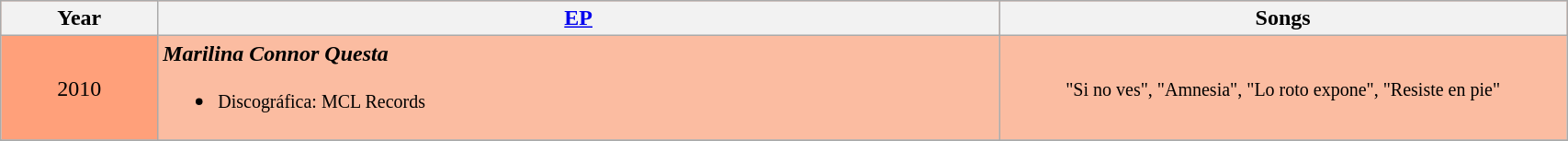<table class="wikitable" font-size: 70%; text-align: center;" width=90%>
<tr bgcolor="FFA07A" align="center">
<th style="2" width="50">Year</th>
<th style="2" width="300"><a href='#'>EP</a></th>
<th style="2" width="200">Songs</th>
</tr>
<tr>
<td align="center" bgcolor="FFA07A">2010</td>
<td bgcolor="#FBBCA1"><strong><em>Marilina Connor Questa</em></strong><br><ul><li><small>Discográfica: MCL Records</small></li></ul></td>
<td bgcolor="#FBBCA1" style="text-align:center;"><small>"Si no ves", "Amnesia", "Lo roto expone", "Resiste en pie"</small></td>
</tr>
<tr>
</tr>
</table>
